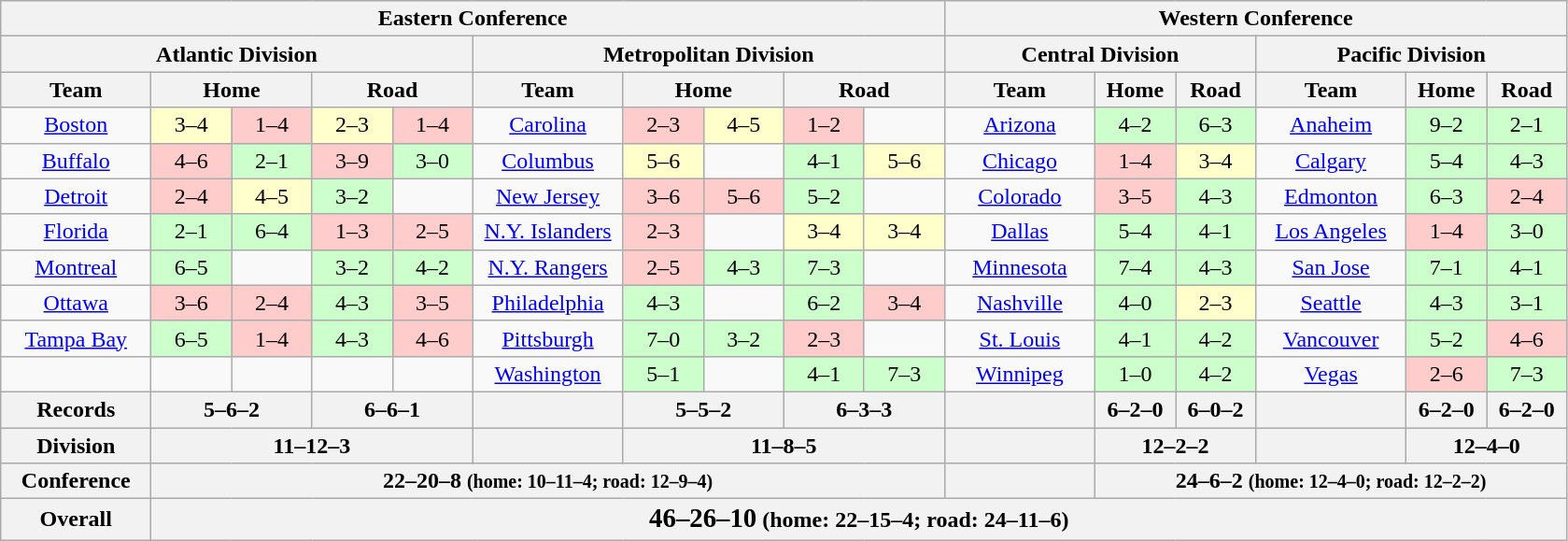<table class="wikitable" style="text-align:center;">
<tr>
<th colspan="10">Eastern Conference</th>
<th colspan="6">Western Conference</th>
</tr>
<tr>
<th colspan="5">Atlantic Division</th>
<th colspan="5">Metropolitan Division</th>
<th colspan="3">Central Division</th>
<th colspan="3">Pacific Division</th>
</tr>
<tr>
<th colspan="1" width=100>Team</th>
<th colspan="2" width=100>Home</th>
<th colspan="2" width=100>Road</th>
<th colspan="1" width=100>Team</th>
<th colspan="2" width=100>Home</th>
<th colspan="2" width=100>Road</th>
<th colspan="1" width=100>Team</th>
<th colspan="1" width=50>Home</th>
<th colspan="1" width=50>Road</th>
<th colspan="1" width=100>Team</th>
<th colspan="1" width=50>Home</th>
<th colspan="1" width=50>Road</th>
</tr>
<tr>
<td><a href='#'>Boston</a></td>
<td style="background:#ffc;" width=50>3–4 </td>
<td style="background:#fcc;" width=50>1–4</td>
<td style="background:#ffc;" width=50>2–3 </td>
<td style="background:#fcc;" width=50>1–4</td>
<td><a href='#'>Carolina</a></td>
<td style="background:#fcc;" width=50>2–3</td>
<td style="background:#ffc;" width=50>4–5 </td>
<td style="background:#fcc;" width=50>1–2</td>
<td style="background:#;" width=50></td>
<td><a href='#'>Arizona</a></td>
<td style="background:#cfc;">4–2</td>
<td style="background:#cfc;">6–3</td>
<td><a href='#'>Anaheim</a></td>
<td style="background:#cfc;">9–2</td>
<td style="background:#cfc;">2–1 </td>
</tr>
<tr>
<td><a href='#'>Buffalo</a></td>
<td style="background:#fcc;">4–6</td>
<td style="background:#cfc;" width=50>2–1 </td>
<td style="background:#fcc;">3–9</td>
<td style="background:#cfc;" width=50>3–0</td>
<td><a href='#'>Columbus</a></td>
<td style="background:#ffc;">5–6 </td>
<td style="background:#;" width=50></td>
<td style="background:#cfc;">4–1</td>
<td style="background:#ffc;" width=50>5–6 </td>
<td><a href='#'>Chicago</a></td>
<td style="background:#fcc;">1–4</td>
<td style="background:#ffc;">3–4 </td>
<td><a href='#'>Calgary</a></td>
<td style="background:#cfc;">5–4 </td>
<td style="background:#cfc;">4–3</td>
</tr>
<tr>
<td><a href='#'>Detroit</a></td>
<td style="background:#fcc;">2–4</td>
<td style="background:#ffc;">4–5 </td>
<td style="background:#cfc;">3–2</td>
<td style="background:#;"></td>
<td><a href='#'>New Jersey</a></td>
<td style="background:#fcc;">3–6</td>
<td style="background:#fcc;">5–6</td>
<td style="background:#cfc;">5–2</td>
<td style="background:#;"></td>
<td><a href='#'>Colorado</a></td>
<td style="background:#fcc;">3–5</td>
<td style="background:#cfc;">4–3</td>
<td><a href='#'>Edmonton</a></td>
<td style="background:#cfc;">6–3</td>
<td style="background:#fcc;">2–4</td>
</tr>
<tr>
<td><a href='#'>Florida</a></td>
<td style="background:#cfc;">2–1 </td>
<td style="background:#cfc;">6–4</td>
<td style="background:#fcc;">1–3</td>
<td style="background:#fcc;">2–5</td>
<td><a href='#'>N.Y. Islanders</a></td>
<td style="background:#fcc;">2–3</td>
<td style="background:#;"></td>
<td style="background:#ffc;">3–4 </td>
<td style="background:#ffc;">3–4 </td>
<td><a href='#'>Dallas</a></td>
<td style="background:#cfc;">5–4</td>
<td style="background:#cfc;">4–1</td>
<td><a href='#'>Los Angeles</a></td>
<td style="background:#fcc;">1–4</td>
<td style="background:#cfc;">3–0</td>
</tr>
<tr>
<td><a href='#'>Montreal</a></td>
<td style="background:#cfc;">6–5 </td>
<td style="background:#;"></td>
<td style="background:#cfc;">3–2</td>
<td style="background:#cfc;">4–2</td>
<td><a href='#'>N.Y. Rangers</a></td>
<td style="background:#fcc;">2–5</td>
<td style="background:#cfc;">4–3 </td>
<td style="background:#cfc;">7–3</td>
<td style="background:#;"></td>
<td><a href='#'>Minnesota</a></td>
<td style="background:#cfc;">7–4</td>
<td style="background:#cfc;">4–3 </td>
<td><a href='#'>San Jose</a></td>
<td style="background:#cfc;">7–1</td>
<td style="background:#cfc;">4–1</td>
</tr>
<tr>
<td><a href='#'>Ottawa</a></td>
<td style="background:#fcc;">3–6</td>
<td style="background:#fcc;">2–4</td>
<td style="background:#cfc;">4–3</td>
<td style="background:#fcc;">3–5</td>
<td><a href='#'>Philadelphia</a></td>
<td style="background:#cfc;">4–3 </td>
<td style="background:#;"></td>
<td style="background:#cfc;">6–2</td>
<td style="background:#fcc;">3–4</td>
<td><a href='#'>Nashville</a></td>
<td style="background:#cfc;">4–0</td>
<td style="background:#ffc;">2–3 </td>
<td><a href='#'>Seattle</a></td>
<td style="background:#cfc;">4–3 </td>
<td style="background:#cfc;">3–1</td>
</tr>
<tr>
<td><a href='#'>Tampa Bay</a></td>
<td style="background:#cfc;">6–5 </td>
<td style="background:#fcc;">1–4</td>
<td style="background:#cfc;">4–3 </td>
<td style="background:#fcc;">4–6</td>
<td><a href='#'>Pittsburgh</a></td>
<td style="background:#cfc;">7–0</td>
<td style="background:#cfc;">3–2 </td>
<td style="background:#fcc;">2–3</td>
<td style="background:#;"></td>
<td><a href='#'>St. Louis</a></td>
<td style="background:#cfc;">4–1</td>
<td style="background:#cfc;">4–2</td>
<td><a href='#'>Vancouver</a></td>
<td style="background:#cfc;">5–2</td>
<td style="background:#fcc;">4–6</td>
</tr>
<tr>
<td></td>
<td></td>
<td></td>
<td></td>
<td></td>
<td><a href='#'>Washington</a></td>
<td style="background:#cfc;">5–1</td>
<td style="background:#;"></td>
<td style="background:#cfc;">4–1</td>
<td style="background:#cfc;">7–3</td>
<td><a href='#'>Winnipeg</a></td>
<td style="background:#cfc;">1–0 </td>
<td style="background:#cfc;">4–2</td>
<td><a href='#'>Vegas</a></td>
<td style="background:#fcc;">2–6</td>
<td style="background:#cfc;">7–3</td>
</tr>
<tr>
<th colspan="1">Records</th>
<th colspan="2">5–6–2</th>
<th colspan="2">6–6–1</th>
<th colspan="1"></th>
<th colspan="2">5–5–2</th>
<th colspan="2">6–3–3</th>
<th colspan="1"></th>
<th colspan="1">6–2–0</th>
<th colspan="1">6–0–2</th>
<th colspan="1"></th>
<th colspan="1">6–2–0</th>
<th colspan="1">6–2–0</th>
</tr>
<tr>
<th colspan="1">Division</th>
<th colspan="4">11–12–3</th>
<th colspan="1"></th>
<th colspan="4">11–8–5</th>
<th colspan="1"></th>
<th colspan="2">12–2–2</th>
<th colspan="1"></th>
<th colspan="2">12–4–0</th>
</tr>
<tr>
<th colspan="1">Conference</th>
<th colspan="9">22–20–8 <small>(home: 10–11–4; road: 12–9–4)</small></th>
<th colspan="1"></th>
<th colspan="5">24–6–2 <small>(home: 12–4–0; road: 12–2–2)</small></th>
</tr>
<tr>
<th colspan="1">Overall</th>
<th colspan="15"><big>46–26–10</big> (home: 22–15–4; road: 24–11–6)</th>
</tr>
</table>
